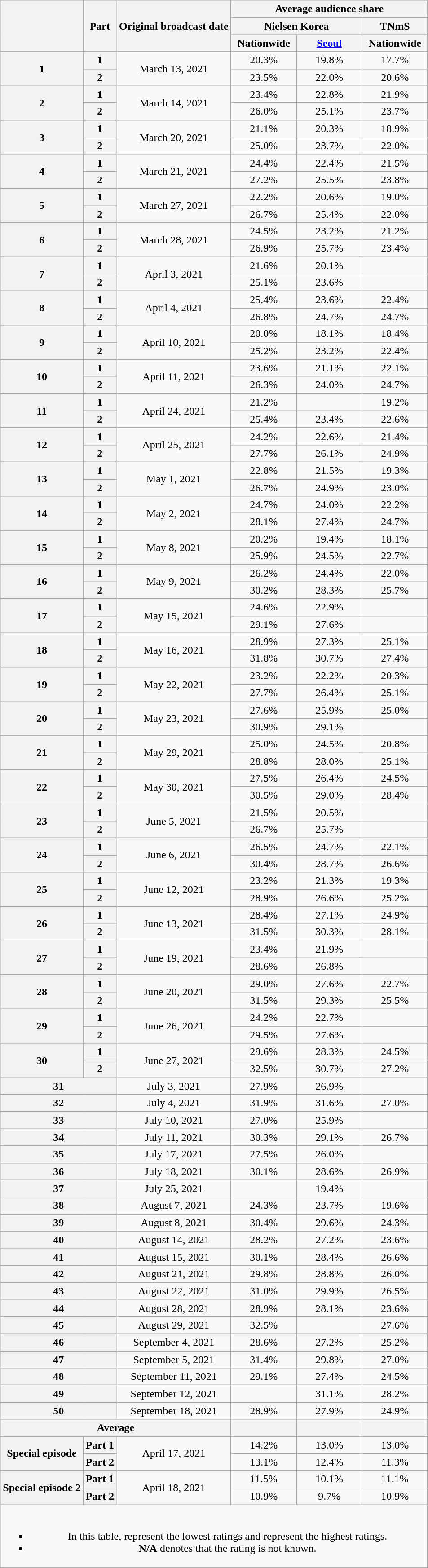<table class="wikitable" style="text-align:center">
<tr>
<th rowspan="3"></th>
<th rowspan="3">Part</th>
<th rowspan="3">Original broadcast date</th>
<th colspan="3">Average audience share</th>
</tr>
<tr>
<th colspan="2">Nielsen Korea</th>
<th>TNmS</th>
</tr>
<tr>
<th width="90">Nationwide</th>
<th width="90"><a href='#'>Seoul</a></th>
<th width="90">Nationwide</th>
</tr>
<tr>
<th rowspan="2">1</th>
<th>1</th>
<td rowspan="2">March 13, 2021</td>
<td>20.3% </td>
<td>19.8% </td>
<td>17.7% </td>
</tr>
<tr>
<th>2</th>
<td>23.5% </td>
<td>22.0% </td>
<td>20.6% </td>
</tr>
<tr>
<th rowspan="2">2</th>
<th>1</th>
<td rowspan="2">March 14, 2021</td>
<td>23.4% </td>
<td>22.8% </td>
<td>21.9% </td>
</tr>
<tr>
<th>2</th>
<td>26.0% </td>
<td>25.1% </td>
<td>23.7% </td>
</tr>
<tr>
<th rowspan="2">3</th>
<th>1</th>
<td rowspan="2">March 20, 2021</td>
<td>21.1% </td>
<td>20.3% </td>
<td>18.9% </td>
</tr>
<tr>
<th>2</th>
<td>25.0% </td>
<td>23.7% </td>
<td>22.0% </td>
</tr>
<tr>
<th rowspan="2">4</th>
<th>1</th>
<td rowspan="2">March 21, 2021</td>
<td>24.4% </td>
<td>22.4% </td>
<td>21.5% </td>
</tr>
<tr>
<th>2</th>
<td>27.2% </td>
<td>25.5% </td>
<td>23.8% </td>
</tr>
<tr>
<th rowspan="2">5</th>
<th>1</th>
<td rowspan="2">March 27, 2021</td>
<td>22.2% </td>
<td>20.6% </td>
<td>19.0% </td>
</tr>
<tr>
<th>2</th>
<td>26.7% </td>
<td>25.4% </td>
<td>22.0% </td>
</tr>
<tr>
<th rowspan="2">6</th>
<th>1</th>
<td rowspan="2">March 28, 2021</td>
<td>24.5% </td>
<td>23.2% </td>
<td>21.2% </td>
</tr>
<tr>
<th>2</th>
<td>26.9% </td>
<td>25.7% </td>
<td>23.4% </td>
</tr>
<tr>
<th rowspan="2">7</th>
<th>1</th>
<td rowspan="2">April 3, 2021</td>
<td>21.6% </td>
<td>20.1% </td>
<td></td>
</tr>
<tr>
<th>2</th>
<td>25.1% </td>
<td>23.6% </td>
<td></td>
</tr>
<tr>
<th rowspan="2">8</th>
<th>1</th>
<td rowspan="2">April 4, 2021</td>
<td>25.4% </td>
<td>23.6% </td>
<td>22.4% </td>
</tr>
<tr>
<th>2</th>
<td>26.8% </td>
<td>24.7% </td>
<td>24.7% </td>
</tr>
<tr>
<th rowspan="2">9</th>
<th>1</th>
<td rowspan="2">April 10, 2021</td>
<td>20.0% </td>
<td>18.1% </td>
<td>18.4% </td>
</tr>
<tr>
<th>2</th>
<td>25.2% </td>
<td>23.2% </td>
<td>22.4% </td>
</tr>
<tr>
<th rowspan="2">10</th>
<th>1</th>
<td rowspan="2">April 11, 2021</td>
<td>23.6% </td>
<td>21.1% </td>
<td>22.1% </td>
</tr>
<tr>
<th>2</th>
<td>26.3% </td>
<td>24.0% </td>
<td>24.7% </td>
</tr>
<tr>
<th rowspan="2">11</th>
<th>1</th>
<td rowspan="2">April 24, 2021</td>
<td>21.2% </td>
<td> </td>
<td>19.2% </td>
</tr>
<tr>
<th>2</th>
<td>25.4% </td>
<td>23.4% </td>
<td>22.6% </td>
</tr>
<tr>
<th rowspan="2">12</th>
<th>1</th>
<td rowspan="2">April 25, 2021</td>
<td>24.2% </td>
<td>22.6% </td>
<td>21.4% </td>
</tr>
<tr>
<th>2</th>
<td>27.7% </td>
<td>26.1% </td>
<td>24.9% </td>
</tr>
<tr>
<th rowspan="2">13</th>
<th>1</th>
<td rowspan="2">May 1, 2021</td>
<td>22.8% </td>
<td>21.5% </td>
<td>19.3% </td>
</tr>
<tr>
<th>2</th>
<td>26.7% </td>
<td>24.9% </td>
<td>23.0% </td>
</tr>
<tr>
<th rowspan="2">14</th>
<th>1</th>
<td rowspan="2">May 2, 2021</td>
<td>24.7% </td>
<td>24.0% </td>
<td>22.2% </td>
</tr>
<tr>
<th>2</th>
<td>28.1% </td>
<td>27.4% </td>
<td>24.7% </td>
</tr>
<tr>
<th rowspan="2">15</th>
<th>1</th>
<td rowspan="2">May 8, 2021</td>
<td>20.2% </td>
<td>19.4% </td>
<td>18.1% </td>
</tr>
<tr>
<th>2</th>
<td>25.9% </td>
<td>24.5% </td>
<td>22.7% </td>
</tr>
<tr>
<th rowspan="2">16</th>
<th>1</th>
<td rowspan="2">May 9, 2021</td>
<td>26.2% </td>
<td>24.4% </td>
<td>22.0% </td>
</tr>
<tr>
<th>2</th>
<td>30.2% </td>
<td>28.3% </td>
<td>25.7% </td>
</tr>
<tr>
<th rowspan="2">17</th>
<th>1</th>
<td rowspan="2">May 15, 2021</td>
<td>24.6% </td>
<td>22.9% </td>
<td></td>
</tr>
<tr>
<th>2</th>
<td>29.1% </td>
<td>27.6% </td>
<td></td>
</tr>
<tr>
<th rowspan="2">18</th>
<th>1</th>
<td rowspan="2">May 16, 2021</td>
<td>28.9% </td>
<td>27.3% </td>
<td>25.1% </td>
</tr>
<tr>
<th>2</th>
<td>31.8% </td>
<td>30.7% </td>
<td>27.4% </td>
</tr>
<tr>
<th rowspan="2">19</th>
<th>1</th>
<td rowspan="2">May 22, 2021</td>
<td>23.2% </td>
<td>22.2% </td>
<td>20.3% </td>
</tr>
<tr>
<th>2</th>
<td>27.7% </td>
<td>26.4% </td>
<td>25.1% </td>
</tr>
<tr>
<th rowspan="2">20</th>
<th>1</th>
<td rowspan="2">May 23, 2021</td>
<td>27.6% </td>
<td>25.9% </td>
<td>25.0% </td>
</tr>
<tr>
<th>2</th>
<td>30.9% </td>
<td>29.1% </td>
<td> </td>
</tr>
<tr>
<th rowspan="2">21</th>
<th>1</th>
<td rowspan="2">May 29, 2021</td>
<td>25.0% </td>
<td>24.5% </td>
<td>20.8% </td>
</tr>
<tr>
<th>2</th>
<td>28.8% </td>
<td>28.0% </td>
<td>25.1% </td>
</tr>
<tr>
<th rowspan="2">22</th>
<th>1</th>
<td rowspan="2">May 30, 2021</td>
<td>27.5% </td>
<td>26.4% </td>
<td>24.5% </td>
</tr>
<tr>
<th>2</th>
<td>30.5% </td>
<td>29.0% </td>
<td>28.4% </td>
</tr>
<tr>
<th rowspan="2">23</th>
<th>1</th>
<td rowspan="2">June 5, 2021</td>
<td>21.5% </td>
<td>20.5% </td>
<td></td>
</tr>
<tr>
<th>2</th>
<td>26.7% </td>
<td>25.7% </td>
<td></td>
</tr>
<tr>
<th rowspan="2">24</th>
<th>1</th>
<td rowspan="2">June 6, 2021</td>
<td>26.5% </td>
<td>24.7% </td>
<td>22.1% </td>
</tr>
<tr>
<th>2</th>
<td>30.4% </td>
<td>28.7% </td>
<td>26.6% </td>
</tr>
<tr>
<th rowspan="2">25</th>
<th>1</th>
<td rowspan="2">June 12, 2021</td>
<td>23.2% </td>
<td>21.3% </td>
<td>19.3% </td>
</tr>
<tr>
<th>2</th>
<td>28.9% </td>
<td>26.6% </td>
<td>25.2% </td>
</tr>
<tr>
<th rowspan="2">26</th>
<th>1</th>
<td rowspan="2">June 13, 2021</td>
<td>28.4% </td>
<td>27.1% </td>
<td>24.9% </td>
</tr>
<tr>
<th>2</th>
<td>31.5% </td>
<td>30.3% </td>
<td>28.1% </td>
</tr>
<tr>
<th rowspan="2">27</th>
<th>1</th>
<td rowspan="2">June 19, 2021</td>
<td>23.4% </td>
<td>21.9% </td>
<td></td>
</tr>
<tr>
<th>2</th>
<td>28.6% </td>
<td>26.8% </td>
<td></td>
</tr>
<tr>
<th rowspan="2">28</th>
<th>1</th>
<td rowspan="2">June 20, 2021</td>
<td>29.0% </td>
<td>27.6% </td>
<td>22.7% </td>
</tr>
<tr>
<th>2</th>
<td>31.5% </td>
<td>29.3% </td>
<td>25.5% </td>
</tr>
<tr>
<th rowspan="2">29</th>
<th>1</th>
<td rowspan="2">June 26, 2021</td>
<td>24.2% </td>
<td>22.7% </td>
<td></td>
</tr>
<tr>
<th>2</th>
<td>29.5% </td>
<td>27.6% </td>
<td></td>
</tr>
<tr>
<th rowspan="2">30</th>
<th>1</th>
<td rowspan="2">June 27, 2021</td>
<td>29.6% </td>
<td>28.3% </td>
<td>24.5% </td>
</tr>
<tr>
<th>2</th>
<td>32.5% </td>
<td>30.7% </td>
<td>27.2% </td>
</tr>
<tr>
<th colspan="2">31</th>
<td>July 3, 2021</td>
<td>27.9% </td>
<td>26.9% </td>
<td></td>
</tr>
<tr>
<th colspan="2">32</th>
<td>July 4, 2021</td>
<td>31.9% </td>
<td>31.6% </td>
<td>27.0% </td>
</tr>
<tr>
<th colspan="2">33</th>
<td>July 10, 2021</td>
<td>27.0% </td>
<td>25.9% </td>
<td></td>
</tr>
<tr>
<th colspan="2">34</th>
<td>July 11, 2021</td>
<td>30.3% </td>
<td>29.1% </td>
<td>26.7% </td>
</tr>
<tr>
<th colspan="2">35</th>
<td>July 17, 2021</td>
<td>27.5% </td>
<td>26.0% </td>
<td></td>
</tr>
<tr>
<th colspan="2">36</th>
<td>July 18, 2021</td>
<td>30.1% </td>
<td>28.6% </td>
<td>26.9% </td>
</tr>
<tr>
<th colspan="2">37</th>
<td>July 25, 2021</td>
<td> </td>
<td>19.4% </td>
<td> </td>
</tr>
<tr>
<th colspan="2">38</th>
<td>August 7, 2021</td>
<td>24.3% </td>
<td>23.7% </td>
<td>19.6% </td>
</tr>
<tr>
<th colspan="2">39</th>
<td>August 8, 2021</td>
<td>30.4% </td>
<td>29.6% </td>
<td>24.3% </td>
</tr>
<tr>
<th colspan="2">40</th>
<td>August 14, 2021</td>
<td>28.2% </td>
<td>27.2% </td>
<td>23.6% </td>
</tr>
<tr>
<th colspan="2">41</th>
<td>August 15, 2021</td>
<td>30.1% </td>
<td>28.4% </td>
<td>26.6% </td>
</tr>
<tr>
<th colspan="2">42</th>
<td>August 21, 2021</td>
<td>29.8% </td>
<td>28.8% </td>
<td>26.0% </td>
</tr>
<tr>
<th colspan="2">43</th>
<td>August 22, 2021</td>
<td>31.0% </td>
<td>29.9% </td>
<td>26.5% </td>
</tr>
<tr>
<th colspan="2">44</th>
<td>August 28, 2021</td>
<td>28.9% </td>
<td>28.1% </td>
<td>23.6% </td>
</tr>
<tr>
<th colspan="2">45</th>
<td>August 29, 2021</td>
<td>32.5% </td>
<td> </td>
<td>27.6% </td>
</tr>
<tr>
<th colspan="2">46</th>
<td>September 4, 2021</td>
<td>28.6% </td>
<td>27.2% </td>
<td>25.2% </td>
</tr>
<tr>
<th colspan="2">47</th>
<td>September 5, 2021</td>
<td>31.4% </td>
<td>29.8% </td>
<td>27.0% </td>
</tr>
<tr>
<th colspan="2">48</th>
<td>September 11, 2021</td>
<td>29.1% </td>
<td>27.4% </td>
<td>24.5% </td>
</tr>
<tr>
<th colspan="2">49</th>
<td>September 12, 2021</td>
<td> </td>
<td>31.1% </td>
<td>28.2% </td>
</tr>
<tr>
<th colspan="2">50</th>
<td>September 18, 2021</td>
<td>28.9% </td>
<td>27.9% </td>
<td>24.9% </td>
</tr>
<tr>
<th colspan="3">Average</th>
<th></th>
<th></th>
<th></th>
</tr>
<tr>
<th rowspan="2">Special episode</th>
<th>Part 1</th>
<td rowspan="2">April 17, 2021</td>
<td>14.2% </td>
<td>13.0% </td>
<td>13.0% </td>
</tr>
<tr>
<th>Part 2</th>
<td>13.1% </td>
<td>12.4% </td>
<td>11.3% </td>
</tr>
<tr>
<th rowspan="2">Special episode 2</th>
<th>Part 1</th>
<td rowspan="2">April 18, 2021</td>
<td>11.5% </td>
<td>10.1% </td>
<td>11.1% </td>
</tr>
<tr>
<th>Part 2</th>
<td>10.9% </td>
<td>9.7% </td>
<td>10.9% </td>
</tr>
<tr>
<td colspan="6"><br><ul><li>In this table,  represent the lowest ratings and  represent the highest ratings.</li><li><strong>N/A</strong> denotes that the rating is not known.</li></ul></td>
</tr>
<tr>
</tr>
</table>
